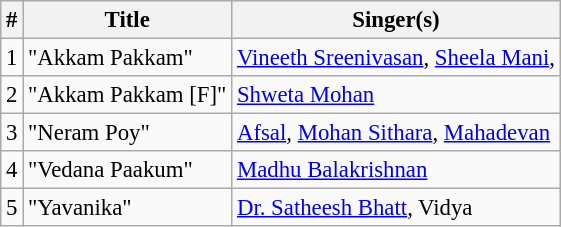<table class="wikitable tracklist" style="font-size:95%;">
<tr>
<th>#</th>
<th>Title</th>
<th>Singer(s)</th>
</tr>
<tr>
<td>1</td>
<td>"Akkam Pakkam"</td>
<td><a href='#'>Vineeth Sreenivasan</a>, <a href='#'>Sheela Mani</a>,</td>
</tr>
<tr>
<td>2</td>
<td>"Akkam Pakkam [F]"</td>
<td><a href='#'>Shweta Mohan</a></td>
</tr>
<tr>
<td>3</td>
<td>"Neram Poy"</td>
<td><a href='#'>Afsal</a>, <a href='#'>Mohan Sithara</a>, <a href='#'>Mahadevan</a></td>
</tr>
<tr>
<td>4</td>
<td>"Vedana Paakum"</td>
<td><a href='#'>Madhu Balakrishnan</a></td>
</tr>
<tr>
<td>5</td>
<td>"Yavanika"</td>
<td><a href='#'>Dr. Satheesh Bhatt</a>, Vidya</td>
</tr>
</table>
